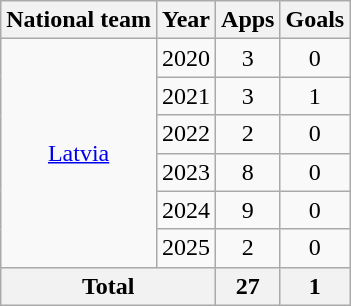<table class="wikitable" style="text-align:center">
<tr>
<th>National team</th>
<th>Year</th>
<th>Apps</th>
<th>Goals</th>
</tr>
<tr>
<td rowspan="6"><a href='#'>Latvia</a></td>
<td>2020</td>
<td>3</td>
<td>0</td>
</tr>
<tr>
<td>2021</td>
<td>3</td>
<td>1</td>
</tr>
<tr>
<td>2022</td>
<td>2</td>
<td>0</td>
</tr>
<tr>
<td>2023</td>
<td>8</td>
<td>0</td>
</tr>
<tr>
<td>2024</td>
<td>9</td>
<td>0</td>
</tr>
<tr>
<td>2025</td>
<td>2</td>
<td>0</td>
</tr>
<tr>
<th colspan="2">Total</th>
<th>27</th>
<th>1</th>
</tr>
</table>
